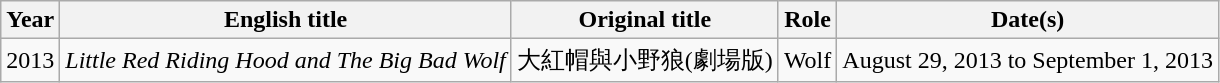<table class="wikitable sortable">
<tr>
<th>Year</th>
<th>English title</th>
<th>Original title</th>
<th>Role</th>
<th>Date(s)</th>
</tr>
<tr>
<td>2013</td>
<td><em>Little Red Riding Hood and The Big Bad Wolf</em></td>
<td>大紅帽與小野狼(劇場版)</td>
<td>Wolf</td>
<td>August 29, 2013 to September 1, 2013</td>
</tr>
</table>
